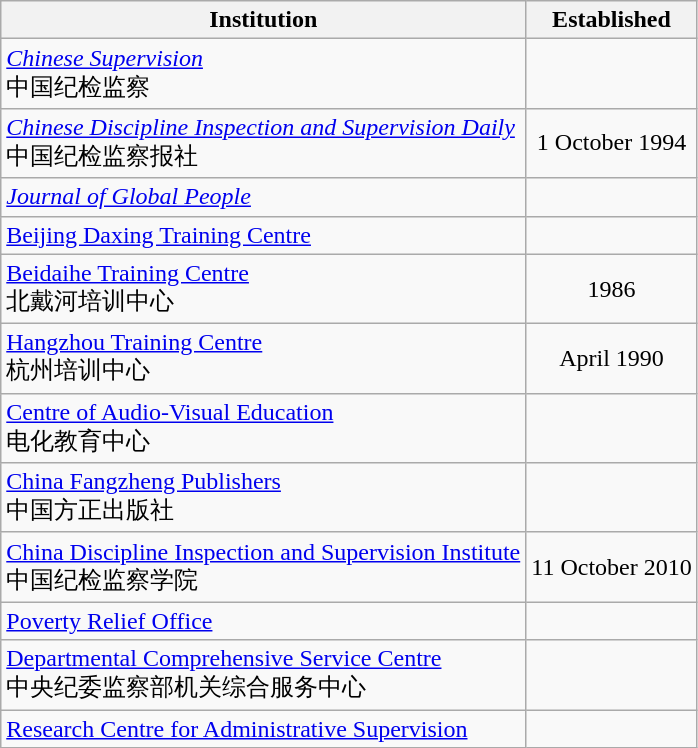<table class="wikitable sortable">
<tr>
<th scope="col">Institution</th>
<th scope="col">Established</th>
</tr>
<tr>
<td><em><a href='#'>Chinese Supervision</a></em><br>中国纪检监察</td>
<td align="center"></td>
</tr>
<tr>
<td><em><a href='#'>Chinese Discipline Inspection and Supervision Daily</a></em><br>中国纪检监察报社</td>
<td align="center">1 October 1994</td>
</tr>
<tr>
<td><em><a href='#'>Journal of Global People</a></em></td>
<td align="center"></td>
</tr>
<tr>
<td><a href='#'>Beijing Daxing Training Centre</a></td>
<td align="center"></td>
</tr>
<tr>
<td><a href='#'>Beidaihe Training Centre</a><br>北戴河培训中心</td>
<td align="center">1986</td>
</tr>
<tr>
<td><a href='#'>Hangzhou Training Centre</a><br>杭州培训中心</td>
<td align="center">April 1990</td>
</tr>
<tr>
<td><a href='#'>Centre of Audio-Visual Education</a><br>电化教育中心</td>
<td align="center"></td>
</tr>
<tr>
<td><a href='#'>China Fangzheng Publishers</a><br>中国方正出版社</td>
<td align="center"></td>
</tr>
<tr>
<td><a href='#'>China Discipline Inspection and Supervision Institute</a><br>中国纪检监察学院</td>
<td align="center">11 October 2010</td>
</tr>
<tr>
<td><a href='#'>Poverty Relief Office</a></td>
<td align="center"></td>
</tr>
<tr>
<td><a href='#'>Departmental Comprehensive Service Centre</a><br>中央纪委监察部机关综合服务中心</td>
<td align="center"></td>
</tr>
<tr>
<td><a href='#'>Research Centre for Administrative Supervision</a></td>
<td align="center"></td>
</tr>
</table>
